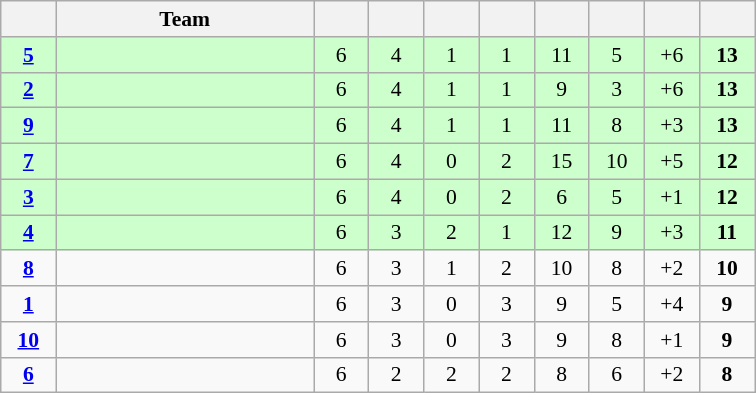<table class="wikitable" style="text-align: center; font-size: 90%;">
<tr>
<th width=30></th>
<th width=165>Team</th>
<th width=30></th>
<th width=30></th>
<th width=30></th>
<th width=30></th>
<th width=30></th>
<th width=30></th>
<th width=30></th>
<th width=30></th>
</tr>
<tr bgcolor="#ccffcc">
<td><strong><a href='#'>5</a></strong></td>
<td align="left"></td>
<td>6</td>
<td>4</td>
<td>1</td>
<td>1</td>
<td>11</td>
<td>5</td>
<td>+6</td>
<td><strong>13</strong></td>
</tr>
<tr bgcolor="#ccffcc">
<td><strong><a href='#'>2</a></strong></td>
<td align="left"></td>
<td>6</td>
<td>4</td>
<td>1</td>
<td>1</td>
<td>9</td>
<td>3</td>
<td>+6</td>
<td><strong>13</strong></td>
</tr>
<tr bgcolor="#ccffcc">
<td><strong><a href='#'>9</a></strong></td>
<td align="left"></td>
<td>6</td>
<td>4</td>
<td>1</td>
<td>1</td>
<td>11</td>
<td>8</td>
<td>+3</td>
<td><strong>13</strong></td>
</tr>
<tr bgcolor="#ccffcc">
<td><strong><a href='#'>7</a></strong></td>
<td align="left"></td>
<td>6</td>
<td>4</td>
<td>0</td>
<td>2</td>
<td>15</td>
<td>10</td>
<td>+5</td>
<td><strong>12</strong></td>
</tr>
<tr bgcolor="#ccffcc">
<td><strong><a href='#'>3</a></strong></td>
<td align="left"></td>
<td>6</td>
<td>4</td>
<td>0</td>
<td>2</td>
<td>6</td>
<td>5</td>
<td>+1</td>
<td><strong>12</strong></td>
</tr>
<tr bgcolor="#ccffcc">
<td><strong><a href='#'>4</a></strong></td>
<td align="left"></td>
<td>6</td>
<td>3</td>
<td>2</td>
<td>1</td>
<td>12</td>
<td>9</td>
<td>+3</td>
<td><strong>11</strong></td>
</tr>
<tr>
<td><strong><a href='#'>8</a></strong></td>
<td align="left"></td>
<td>6</td>
<td>3</td>
<td>1</td>
<td>2</td>
<td>10</td>
<td>8</td>
<td>+2</td>
<td><strong>10</strong></td>
</tr>
<tr>
<td><strong><a href='#'>1</a></strong></td>
<td align="left"></td>
<td>6</td>
<td>3</td>
<td>0</td>
<td>3</td>
<td>9</td>
<td>5</td>
<td>+4</td>
<td><strong>9</strong></td>
</tr>
<tr>
<td><strong><a href='#'>10</a></strong></td>
<td align="left"></td>
<td>6</td>
<td>3</td>
<td>0</td>
<td>3</td>
<td>9</td>
<td>8</td>
<td>+1</td>
<td><strong>9</strong></td>
</tr>
<tr>
<td><strong><a href='#'>6</a></strong></td>
<td align="left"></td>
<td>6</td>
<td>2</td>
<td>2</td>
<td>2</td>
<td>8</td>
<td>6</td>
<td>+2</td>
<td><strong>8</strong></td>
</tr>
</table>
